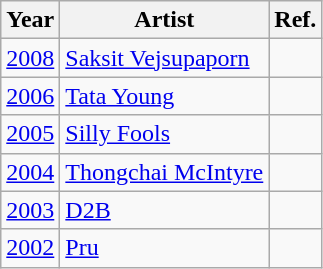<table class="wikitable">
<tr>
<th>Year</th>
<th>Artist</th>
<th>Ref.</th>
</tr>
<tr>
<td><a href='#'>2008</a></td>
<td><a href='#'>Saksit Vejsupaporn</a></td>
<td></td>
</tr>
<tr>
<td><a href='#'>2006</a></td>
<td><a href='#'>Tata Young</a></td>
<td></td>
</tr>
<tr>
<td><a href='#'>2005</a></td>
<td><a href='#'>Silly Fools</a></td>
<td></td>
</tr>
<tr>
<td><a href='#'>2004</a></td>
<td><a href='#'>Thongchai McIntyre</a></td>
<td></td>
</tr>
<tr>
<td><a href='#'>2003</a></td>
<td><a href='#'>D2B</a></td>
<td></td>
</tr>
<tr>
<td><a href='#'>2002</a></td>
<td><a href='#'>Pru</a></td>
<td></td>
</tr>
</table>
